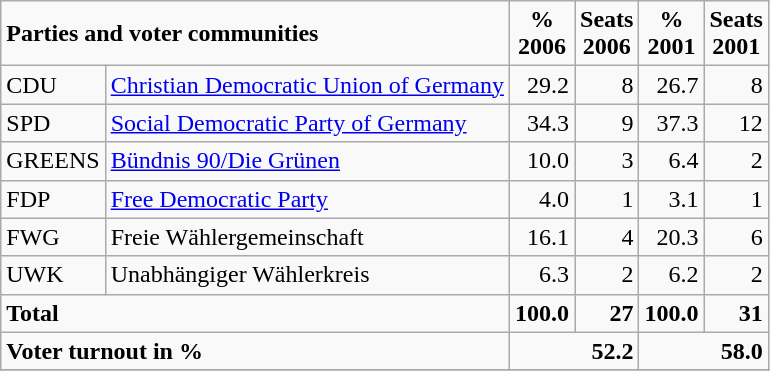<table class="wikitable">
<tr --  class="hintergrundfarbe5">
<td colspan="2"><strong>Parties and voter communities</strong></td>
<td align="center"><strong>%<br>2006</strong></td>
<td align="center"><strong>Seats<br>2006</strong></td>
<td align="center"><strong>%<br>2001</strong></td>
<td align="center"><strong>Seats<br>2001</strong></td>
</tr>
<tr --->
<td>CDU</td>
<td><a href='#'>Christian Democratic Union of Germany</a></td>
<td align="right">29.2</td>
<td align="right">8</td>
<td align="right">26.7</td>
<td align="right">8</td>
</tr>
<tr --->
<td>SPD</td>
<td><a href='#'>Social Democratic Party of Germany</a></td>
<td align="right">34.3</td>
<td align="right">9</td>
<td align="right">37.3</td>
<td align="right">12</td>
</tr>
<tr --->
<td>GREENS</td>
<td><a href='#'>Bündnis 90/Die Grünen</a></td>
<td align="right">10.0</td>
<td align="right">3</td>
<td align="right">6.4</td>
<td align="right">2</td>
</tr>
<tr --->
<td>FDP</td>
<td><a href='#'>Free Democratic Party</a></td>
<td align="right">4.0</td>
<td align="right">1</td>
<td align="right">3.1</td>
<td align="right">1</td>
</tr>
<tr --->
<td>FWG</td>
<td>Freie Wählergemeinschaft</td>
<td align="right">16.1</td>
<td align="right">4</td>
<td align="right">20.3</td>
<td align="right">6</td>
</tr>
<tr --->
<td>UWK</td>
<td>Unabhängiger Wählerkreis</td>
<td align="right">6.3</td>
<td align="right">2</td>
<td align="right">6.2</td>
<td align="right">2</td>
</tr>
<tr -- class="hintergrundfarbe5">
<td colspan="2"><strong>Total</strong></td>
<td align="right"><strong>100.0</strong></td>
<td align="right"><strong>27</strong></td>
<td align="right"><strong>100.0</strong></td>
<td align="right"><strong>31</strong></td>
</tr>
<tr -- class="hintergrundfarbe5">
<td colspan="2"><strong>Voter turnout in %</strong></td>
<td colspan="2" align="right"><strong>52.2</strong></td>
<td colspan="2" align="right"><strong>58.0</strong></td>
</tr>
<tr --->
</tr>
</table>
